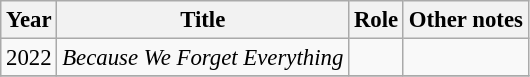<table class="wikitable" style="font-size: 95%;">
<tr>
<th>Year</th>
<th>Title</th>
<th>Role</th>
<th>Other notes</th>
</tr>
<tr>
<td>2022</td>
<td><em>Because We Forget Everything</em></td>
<td></td>
<td></td>
</tr>
<tr>
</tr>
</table>
